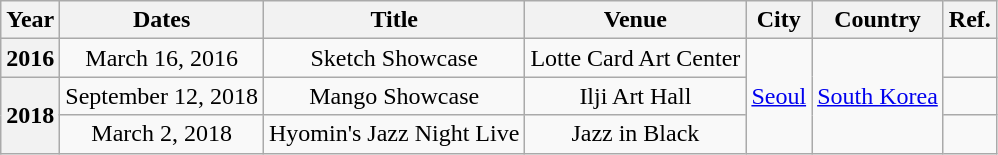<table class="wikitable plainrowheaders" style="text-align:center;">
<tr>
<th>Year</th>
<th>Dates</th>
<th>Title</th>
<th>Venue</th>
<th>City</th>
<th>Country</th>
<th><abbr>Ref.</abbr></th>
</tr>
<tr>
<th scope="row">2016</th>
<td>March 16, 2016</td>
<td style="text-align:center;">Sketch Showcase</td>
<td style="text-align:center;">Lotte Card Art Center</td>
<td rowspan="3"><a href='#'>Seoul</a></td>
<td rowspan="3"><a href='#'>South Korea</a></td>
<td></td>
</tr>
<tr>
<th scope="row"  rowspan="2">2018</th>
<td>September 12, 2018</td>
<td style="text-align:center;">Mango Showcase</td>
<td style="text-align:center;">Ilji Art Hall</td>
<td></td>
</tr>
<tr>
<td>March 2, 2018</td>
<td style="text-align:center;">Hyomin's Jazz Night Live</td>
<td style="text-align:center;">Jazz in Black</td>
<td></td>
</tr>
</table>
